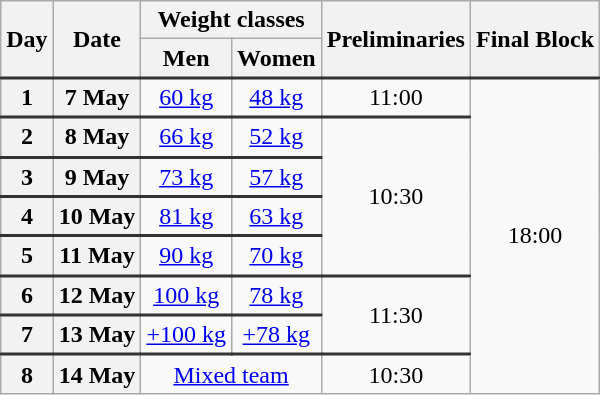<table class=wikitable style="text-align:center;">
<tr>
<th rowspan=2>Day</th>
<th rowspan=2>Date</th>
<th colspan=2>Weight classes</th>
<th rowspan=2>Preliminaries</th>
<th rowspan=2>Final Block</th>
</tr>
<tr>
<th>Men</th>
<th>Women</th>
</tr>
<tr style="border-top: 2px solid #333333;">
<th>1</th>
<th>7 May</th>
<td><a href='#'>60 kg</a></td>
<td><a href='#'>48 kg</a></td>
<td>11:00</td>
<td rowspan=8>18:00</td>
</tr>
<tr style="border-top: 2px solid #333333;">
<th>2</th>
<th>8 May</th>
<td><a href='#'>66 kg</a></td>
<td><a href='#'>52 kg</a></td>
<td rowspan=4>10:30</td>
</tr>
<tr style="border-top: 2px solid #333333;">
<th>3</th>
<th>9 May</th>
<td><a href='#'>73 kg</a></td>
<td><a href='#'>57 kg</a></td>
</tr>
<tr style="border-top: 2px solid #333333;">
<th>4</th>
<th>10 May</th>
<td><a href='#'>81 kg</a></td>
<td><a href='#'>63 kg</a></td>
</tr>
<tr style="border-top: 2px solid #333333;">
<th>5</th>
<th>11 May</th>
<td><a href='#'>90 kg</a></td>
<td><a href='#'>70 kg</a></td>
</tr>
<tr style="border-top: 2px solid #333333;">
<th>6</th>
<th>12 May</th>
<td><a href='#'>100 kg</a></td>
<td><a href='#'>78 kg</a></td>
<td rowspan=2>11:30</td>
</tr>
<tr style="border-top: 2px solid #333333;">
<th>7</th>
<th>13 May</th>
<td><a href='#'>+100 kg</a></td>
<td><a href='#'>+78 kg</a></td>
</tr>
<tr style="border-top: 2px solid #333333;">
<th>8</th>
<th>14 May</th>
<td align=center colspan=2><a href='#'>Mixed team</a></td>
<td>10:30</td>
</tr>
</table>
